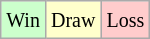<table class="wikitable">
<tr>
<td style="background-color: #CCFFCC;"><small>Win</small></td>
<td style="background-color: #FFFFCC;"><small>Draw</small></td>
<td style="background-color: #FFCCCC;"><small>Loss</small></td>
</tr>
</table>
